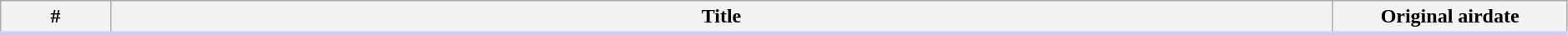<table class="wikitable" width="99%">
<tr style="border-bottom:3px solid #CCF">
<th width="7%">#</th>
<th>Title</th>
<th width="15%">Original airdate<br>
























</th>
</tr>
</table>
